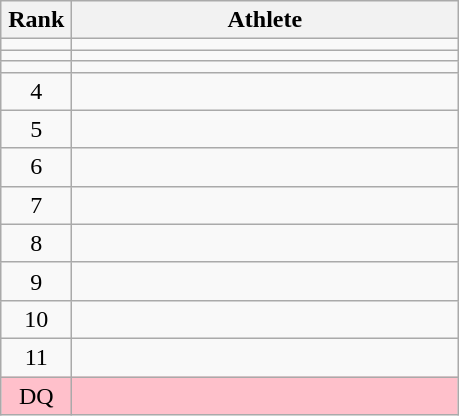<table class="wikitable" style="text-align: center;">
<tr>
<th width=40>Rank</th>
<th width=250>Athlete</th>
</tr>
<tr>
<td></td>
<td align="left"></td>
</tr>
<tr>
<td></td>
<td align="left"></td>
</tr>
<tr>
<td></td>
<td align="left"></td>
</tr>
<tr>
<td>4</td>
<td align="left"></td>
</tr>
<tr>
<td>5</td>
<td align="left"></td>
</tr>
<tr>
<td>6</td>
<td align="left"></td>
</tr>
<tr>
<td>7</td>
<td align="left"></td>
</tr>
<tr>
<td>8</td>
<td align="left"></td>
</tr>
<tr>
<td>9</td>
<td align="left"></td>
</tr>
<tr>
<td>10</td>
<td align="left"></td>
</tr>
<tr>
<td>11</td>
<td align="left"></td>
</tr>
<tr bgcolor=pink>
<td>DQ</td>
<td align="left"></td>
</tr>
</table>
